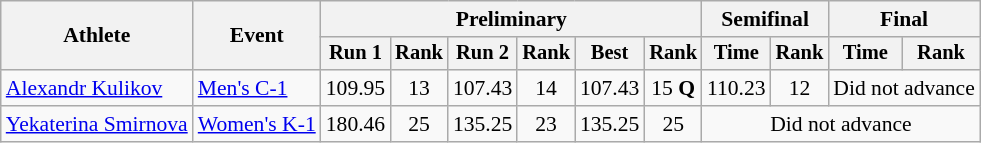<table class="wikitable" style="font-size:90%">
<tr>
<th rowspan=2>Athlete</th>
<th rowspan=2>Event</th>
<th colspan=6>Preliminary</th>
<th colspan=2>Semifinal</th>
<th colspan=2>Final</th>
</tr>
<tr style="font-size:95%">
<th>Run 1</th>
<th>Rank</th>
<th>Run 2</th>
<th>Rank</th>
<th>Best</th>
<th>Rank</th>
<th>Time</th>
<th>Rank</th>
<th>Time</th>
<th>Rank</th>
</tr>
<tr align=center>
<td align=left><a href='#'>Alexandr Kulikov</a></td>
<td align=left><a href='#'>Men's C-1</a></td>
<td>109.95</td>
<td>13</td>
<td>107.43</td>
<td>14</td>
<td>107.43</td>
<td>15 <strong>Q</strong></td>
<td>110.23</td>
<td>12</td>
<td colspan=2>Did not advance</td>
</tr>
<tr align=center>
<td align=left><a href='#'>Yekaterina Smirnova</a></td>
<td align=left><a href='#'>Women's K-1</a></td>
<td>180.46</td>
<td>25</td>
<td>135.25</td>
<td>23</td>
<td>135.25</td>
<td>25</td>
<td colspan=4>Did not advance</td>
</tr>
</table>
